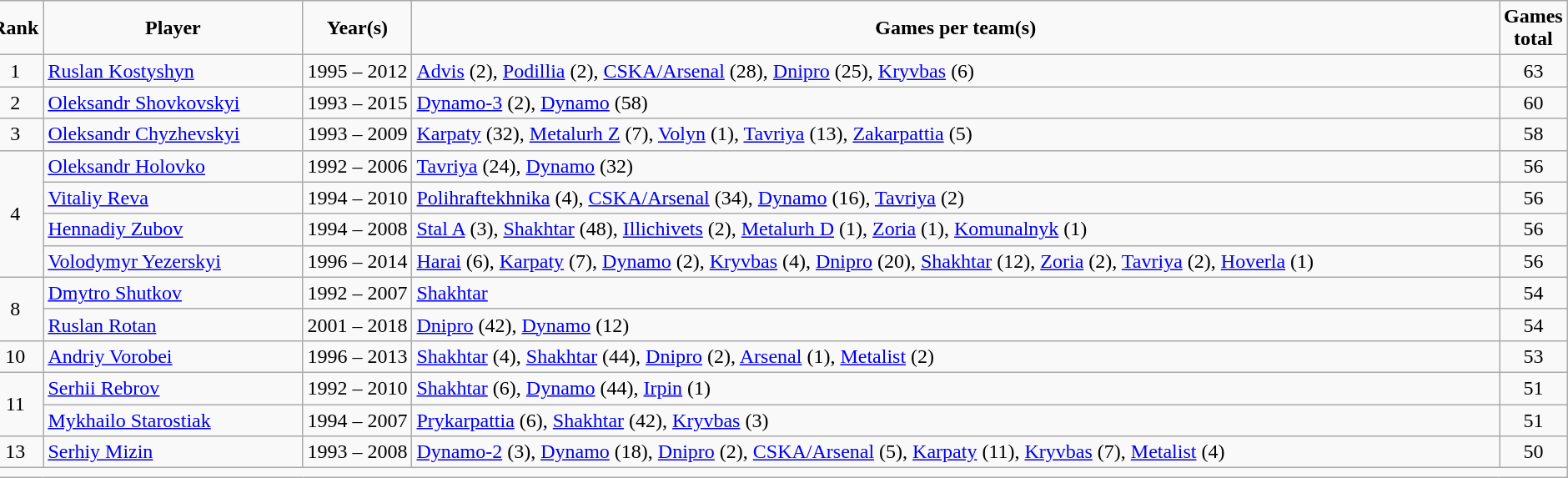<table class="wikitable" style="text-align:center;margin-left:1em;float:right;width:100%;">
<tr>
<td align="center" style="width: 10px;"><strong>Rank</strong></td>
<td align="center" style="width: 200px;"><strong>Player</strong></td>
<td align="center" style="width: 80px;"><strong>Year(s)</strong></td>
<td align="center"><strong>Games per team(s)</strong></td>
<td align="center" style="width: 10px;"><strong>Games total</strong></td>
</tr>
<tr>
<td>1</td>
<td style="text-align:left;"> <a href='#'>Ruslan Kostyshyn</a></td>
<td align="center">1995 – 2012</td>
<td align="left"><a href='#'>Advis</a> (2), <a href='#'>Podillia</a> (2), <a href='#'>CSKA/Arsenal</a> (28), <a href='#'>Dnipro</a> (25), <a href='#'>Kryvbas</a> (6)</td>
<td align="center">63</td>
</tr>
<tr>
<td>2</td>
<td style="text-align:left;"> <a href='#'>Oleksandr Shovkovskyi</a></td>
<td align="center">1993 – 2015</td>
<td align="left"><a href='#'>Dynamo-3</a> (2), <a href='#'>Dynamo</a> (58)</td>
<td align="center">60</td>
</tr>
<tr>
<td>3</td>
<td style="text-align:left;"> <a href='#'>Oleksandr Chyzhevskyi</a></td>
<td align="center">1993 – 2009</td>
<td align="left"><a href='#'>Karpaty</a> (32), <a href='#'>Metalurh Z</a> (7), <a href='#'>Volyn</a> (1), <a href='#'>Tavriya</a> (13), <a href='#'>Zakarpattia</a> (5)</td>
<td align="center">58</td>
</tr>
<tr>
<td rowspan=4>4</td>
<td style="text-align:left;"> <a href='#'>Oleksandr Holovko</a></td>
<td align="center">1992 – 2006</td>
<td align="left"><a href='#'>Tavriya</a> (24), <a href='#'>Dynamo</a> (32)</td>
<td align="center">56</td>
</tr>
<tr>
<td style="text-align:left;"> <a href='#'>Vitaliy Reva</a></td>
<td align="center">1994 – 2010</td>
<td align="left"><a href='#'>Polihraftekhnika</a> (4), <a href='#'>CSKA/Arsenal</a> (34), <a href='#'>Dynamo</a> (16), <a href='#'>Tavriya</a> (2)</td>
<td align="center">56</td>
</tr>
<tr>
<td style="text-align:left;"> <a href='#'>Hennadiy Zubov</a></td>
<td align="center">1994 – 2008</td>
<td align="left"><a href='#'>Stal A</a> (3), <a href='#'>Shakhtar</a> (48), <a href='#'>Illichivets</a> (2), <a href='#'>Metalurh D</a> (1), <a href='#'>Zoria</a> (1), <a href='#'>Komunalnyk</a> (1)</td>
<td align="center">56</td>
</tr>
<tr>
<td style="text-align:left;"> <a href='#'>Volodymyr Yezerskyi</a></td>
<td align="center">1996 – 2014</td>
<td align="left"><a href='#'>Harai</a> (6), <a href='#'>Karpaty</a> (7), <a href='#'>Dynamo</a> (2), <a href='#'>Kryvbas</a> (4), <a href='#'>Dnipro</a> (20), <a href='#'>Shakhtar</a> (12), <a href='#'>Zoria</a> (2), <a href='#'>Tavriya</a> (2), <a href='#'>Hoverla</a> (1)</td>
<td align="center">56</td>
</tr>
<tr>
<td rowspan=2>8</td>
<td style="text-align:left;"> <a href='#'>Dmytro Shutkov</a></td>
<td align="center">1992 – 2007</td>
<td align="left"><a href='#'>Shakhtar</a></td>
<td align="center">54</td>
</tr>
<tr>
<td style="text-align:left;"> <a href='#'>Ruslan Rotan</a></td>
<td align="center">2001 – 2018</td>
<td align="left"><a href='#'>Dnipro</a> (42), <a href='#'>Dynamo</a> (12)</td>
<td align="center">54</td>
</tr>
<tr>
<td>10</td>
<td style="text-align:left;"> <a href='#'>Andriy Vorobei</a></td>
<td align="center">1996 – 2013</td>
<td align="left"><a href='#'>Shakhtar</a> (4), <a href='#'>Shakhtar</a> (44), <a href='#'>Dnipro</a> (2), <a href='#'>Arsenal</a> (1), <a href='#'>Metalist</a> (2)</td>
<td align="center">53</td>
</tr>
<tr>
<td rowspan=2>11</td>
<td style="text-align:left;"> <a href='#'>Serhii Rebrov</a></td>
<td align="center">1992 – 2010</td>
<td align="left"><a href='#'>Shakhtar</a> (6), <a href='#'>Dynamo</a> (44), <a href='#'>Irpin</a> (1)</td>
<td align="center">51</td>
</tr>
<tr>
<td style="text-align:left;"> <a href='#'>Mykhailo Starostiak</a></td>
<td align="center">1994 – 2007</td>
<td align="left"><a href='#'>Prykarpattia</a> (6), <a href='#'>Shakhtar</a> (42), <a href='#'>Kryvbas</a> (3)</td>
<td align="center">51</td>
</tr>
<tr>
<td>13</td>
<td style="text-align:left;"> <a href='#'>Serhiy Mizin</a></td>
<td align="center">1993 – 2008</td>
<td align="left"><a href='#'>Dynamo-2</a> (3), <a href='#'>Dynamo</a> (18), <a href='#'>Dnipro</a> (2), <a href='#'>CSKA/Arsenal</a> (5), <a href='#'>Karpaty</a> (11), <a href='#'>Kryvbas</a> (7), <a href='#'>Metalist</a> (4)</td>
<td align="center">50</td>
</tr>
<tr>
<td colspan="6"></td>
</tr>
</table>
